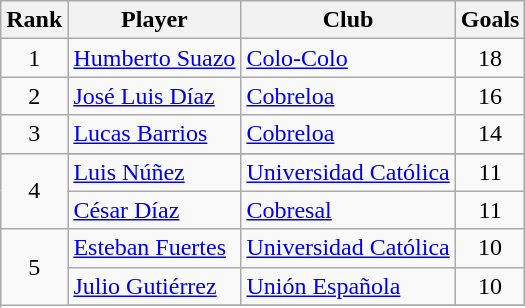<table class="wikitable" style="text-align:center">
<tr>
<th>Rank</th>
<th>Player</th>
<th>Club</th>
<th>Goals</th>
</tr>
<tr>
<td>1</td>
<td align="left"> <a href='#'>Humberto Suazo</a></td>
<td align="left"><a href='#'>Colo-Colo</a></td>
<td>18</td>
</tr>
<tr>
<td>2</td>
<td align="left"> <a href='#'>José Luis Díaz</a></td>
<td align="left"><a href='#'>Cobreloa</a></td>
<td>16</td>
</tr>
<tr>
<td>3</td>
<td align="left"> <a href='#'>Lucas Barrios</a></td>
<td align="left"><a href='#'>Cobreloa</a></td>
<td>14</td>
</tr>
<tr>
<td rowspan="3">4</td>
</tr>
<tr>
<td align="left"> <a href='#'>Luis Núñez</a></td>
<td align="left"><a href='#'>Universidad Católica</a></td>
<td>11</td>
</tr>
<tr>
<td align="left"> <a href='#'>César Díaz</a></td>
<td align="left"><a href='#'>Cobresal</a></td>
<td>11</td>
</tr>
<tr>
<td rowspan="3">5</td>
<td align="left"> <a href='#'>Esteban Fuertes</a></td>
<td align="left"><a href='#'>Universidad Católica</a></td>
<td>10</td>
</tr>
<tr>
<td align="left"> <a href='#'>Julio Gutiérrez</a></td>
<td align="left"><a href='#'>Unión Española</a></td>
<td>10</td>
</tr>
<tr>
</tr>
</table>
